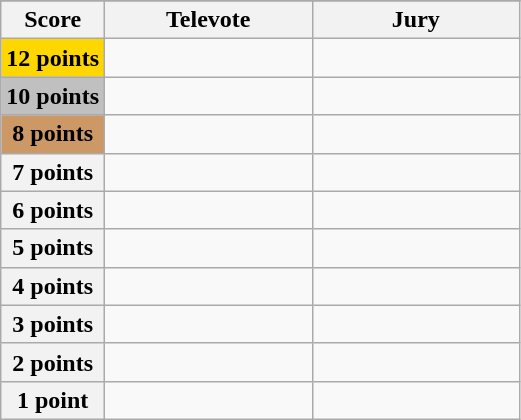<table class="wikitable">
<tr>
</tr>
<tr>
<th scope="col" width="20%">Score</th>
<th scope="col" width="40%">Televote</th>
<th scope="col" width="40%">Jury</th>
</tr>
<tr>
<th scope="row" style="background:gold">12 points</th>
<td></td>
<td></td>
</tr>
<tr>
<th scope="row" style="background:silver">10 points</th>
<td></td>
<td></td>
</tr>
<tr>
<th scope="row" style="background:#CC9966">8 points</th>
<td></td>
<td></td>
</tr>
<tr>
<th scope="row">7 points</th>
<td></td>
<td></td>
</tr>
<tr>
<th scope="row">6 points</th>
<td></td>
<td></td>
</tr>
<tr>
<th scope="row">5 points</th>
<td></td>
<td></td>
</tr>
<tr>
<th scope="row">4 points</th>
<td></td>
<td></td>
</tr>
<tr>
<th scope="row">3 points</th>
<td></td>
<td></td>
</tr>
<tr>
<th scope="row">2 points</th>
<td></td>
<td></td>
</tr>
<tr>
<th scope="row">1 point</th>
<td></td>
<td></td>
</tr>
</table>
